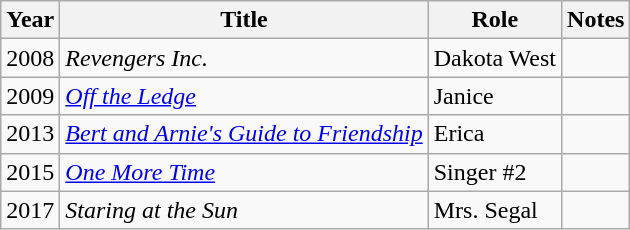<table class="wikitable sortable">
<tr>
<th>Year</th>
<th>Title</th>
<th>Role</th>
<th>Notes</th>
</tr>
<tr>
<td>2008</td>
<td><em>Revengers Inc.</em></td>
<td>Dakota West</td>
<td></td>
</tr>
<tr>
<td>2009</td>
<td><em><a href='#'>Off the Ledge</a></em></td>
<td>Janice</td>
<td></td>
</tr>
<tr>
<td>2013</td>
<td><em><a href='#'>Bert and Arnie's Guide to Friendship</a></em></td>
<td>Erica</td>
<td></td>
</tr>
<tr>
<td>2015</td>
<td><a href='#'><em>One More Time</em></a></td>
<td>Singer #2</td>
<td></td>
</tr>
<tr>
<td>2017</td>
<td><em>Staring at the Sun</em></td>
<td>Mrs. Segal</td>
<td></td>
</tr>
</table>
